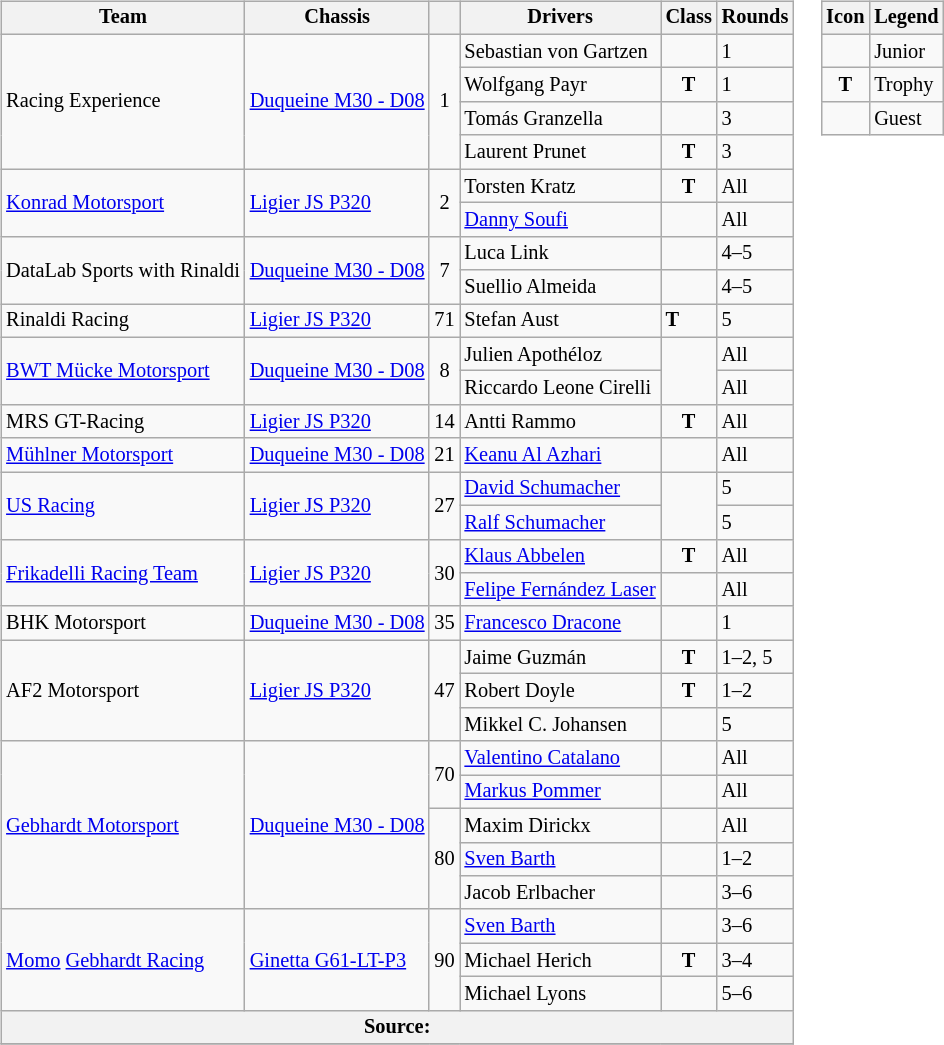<table>
<tr>
<td><br><table class="wikitable" style="font-size: 85%;">
<tr>
<th>Team</th>
<th>Chassis</th>
<th></th>
<th>Drivers</th>
<th>Class</th>
<th>Rounds</th>
</tr>
<tr>
<td rowspan="4"> Racing Experience</td>
<td rowspan="4"><a href='#'>Duqueine M30 - D08</a></td>
<td rowspan="4" align="center">1</td>
<td> Sebastian von Gartzen</td>
<td></td>
<td>1</td>
</tr>
<tr>
<td> Wolfgang Payr</td>
<td align="center"><strong><span>T</span></strong></td>
<td>1</td>
</tr>
<tr>
<td> Tomás Granzella</td>
<td align="center"></td>
<td>3</td>
</tr>
<tr>
<td> Laurent Prunet</td>
<td align="center"><strong><span>T</span></strong></td>
<td>3</td>
</tr>
<tr>
<td rowspan="2"> <a href='#'>Konrad Motorsport</a></td>
<td rowspan="2"><a href='#'>Ligier JS P320</a></td>
<td rowspan="2" align="center">2</td>
<td> Torsten Kratz</td>
<td align="center"><strong><span>T</span></strong></td>
<td>All</td>
</tr>
<tr>
<td> <a href='#'>Danny Soufi</a></td>
<td align="center"></td>
<td>All</td>
</tr>
<tr>
<td rowspan="2"> DataLab Sports with Rinaldi</td>
<td rowspan="2"><a href='#'>Duqueine M30 - D08</a></td>
<td rowspan="2" align="center">7</td>
<td> Luca Link</td>
<td align="center"></td>
<td>4–5</td>
</tr>
<tr>
<td> Suellio Almeida</td>
<td></td>
<td>4–5</td>
</tr>
<tr>
<td> Rinaldi Racing</td>
<td><a href='#'>Ligier JS P320</a></td>
<td>71</td>
<td> Stefan Aust</td>
<td><strong><span>T</span></strong></td>
<td>5</td>
</tr>
<tr>
<td rowspan="2"> <a href='#'>BWT Mücke Motorsport</a></td>
<td rowspan="2"><a href='#'>Duqueine M30 - D08</a></td>
<td rowspan="2" align="center">8</td>
<td> Julien Apothéloz</td>
<td rowspan="2" align="center"></td>
<td>All</td>
</tr>
<tr>
<td> Riccardo Leone Cirelli</td>
<td>All</td>
</tr>
<tr>
<td rowspan="1"> MRS GT-Racing</td>
<td rowspan="1"><a href='#'>Ligier JS P320</a></td>
<td rowspan="1" align="center">14</td>
<td> Antti Rammo</td>
<td align="center"><strong><span>T</span></strong></td>
<td>All</td>
</tr>
<tr>
<td> <a href='#'>Mühlner Motorsport</a></td>
<td><a href='#'>Duqueine M30 - D08</a></td>
<td align="center">21</td>
<td> <a href='#'>Keanu Al Azhari</a></td>
<td align="center"></td>
<td>All</td>
</tr>
<tr>
<td rowspan="2"> <a href='#'>US Racing</a></td>
<td rowspan="2"><a href='#'>Ligier JS P320</a></td>
<td rowspan="2" align="center">27</td>
<td> <a href='#'>David Schumacher</a></td>
<td rowspan="2" align="center"></td>
<td>5</td>
</tr>
<tr>
<td> <a href='#'>Ralf Schumacher</a></td>
<td>5</td>
</tr>
<tr>
<td rowspan="2"> <a href='#'>Frikadelli Racing Team</a></td>
<td rowspan="2"><a href='#'>Ligier JS P320</a></td>
<td rowspan="2" align="center">30</td>
<td> <a href='#'>Klaus Abbelen</a></td>
<td align="center"><strong><span>T</span></strong></td>
<td>All</td>
</tr>
<tr>
<td> <a href='#'>Felipe Fernández Laser</a></td>
<td></td>
<td>All</td>
</tr>
<tr>
<td rowspan="1"> BHK Motorsport</td>
<td rowspan="1"><a href='#'>Duqueine M30 - D08</a></td>
<td rowspan="1" align="center">35</td>
<td> <a href='#'>Francesco Dracone</a></td>
<td></td>
<td>1</td>
</tr>
<tr>
<td rowspan="3"> AF2 Motorsport</td>
<td rowspan="3"><a href='#'>Ligier JS P320</a></td>
<td rowspan="3" align="center">47</td>
<td> Jaime Guzmán</td>
<td align="center"><strong><span>T</span></strong></td>
<td>1–2, 5</td>
</tr>
<tr>
<td> Robert Doyle</td>
<td align="center"><strong><span>T</span></strong></td>
<td>1–2</td>
</tr>
<tr>
<td> Mikkel C. Johansen</td>
<td></td>
<td>5</td>
</tr>
<tr>
<td rowspan="5"> <a href='#'>Gebhardt Motorsport</a></td>
<td rowspan="5"><a href='#'>Duqueine M30 - D08</a></td>
<td rowspan="2" align="center">70</td>
<td> <a href='#'>Valentino Catalano</a></td>
<td align="center"></td>
<td>All</td>
</tr>
<tr>
<td> <a href='#'>Markus Pommer</a></td>
<td></td>
<td>All</td>
</tr>
<tr>
<td rowspan="3" align="center">80</td>
<td> Maxim Dirickx</td>
<td align="center"></td>
<td>All</td>
</tr>
<tr>
<td> <a href='#'>Sven Barth</a></td>
<td></td>
<td>1–2</td>
</tr>
<tr>
<td> Jacob Erlbacher</td>
<td align="center"></td>
<td>3–6</td>
</tr>
<tr>
<td rowspan="3"> <a href='#'>Momo</a> <a href='#'>Gebhardt Racing</a></td>
<td rowspan="3"><a href='#'>Ginetta G61-LT-P3</a></td>
<td rowspan="3" align="center">90</td>
<td> <a href='#'>Sven Barth</a></td>
<td></td>
<td>3–6</td>
</tr>
<tr>
<td> Michael Herich</td>
<td align="center"><strong><span>T</span></strong></td>
<td>3–4</td>
</tr>
<tr>
<td> Michael Lyons</td>
<td></td>
<td>5–6</td>
</tr>
<tr>
<th colspan="6">Source:</th>
</tr>
<tr>
</tr>
</table>
</td>
<td valign="top"><br><table class="wikitable" style="font-size: 85%;">
<tr>
<th>Icon</th>
<th>Legend</th>
</tr>
<tr>
<td align=center></td>
<td>Junior</td>
</tr>
<tr>
<td align=center><strong><span>T</span></strong></td>
<td>Trophy</td>
</tr>
<tr>
<td align=center></td>
<td>Guest</td>
</tr>
</table>
</td>
</tr>
</table>
